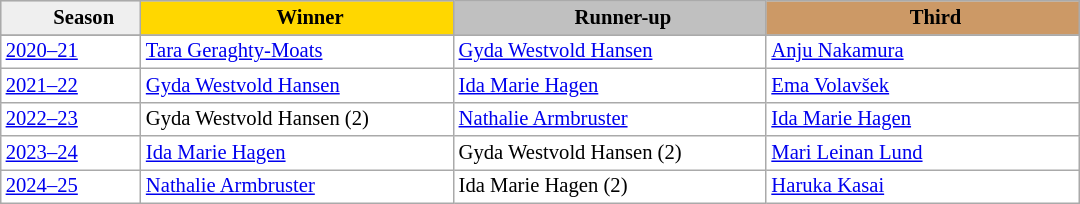<table class="wikitable sortable" style="background:#fff; font-size:86%; line-height:16px; border:gray solid 1px; width:720px;">
<tr style="background:#ccc; text-align:center;">
<th style="width:13%; background:#efefef;">     Season</th>
<th style="width:29%; background:gold">     Winner</th>
<th style="width:29%; background:silver">     Runner-up</th>
<th style="width:29%; background:#c96;">     Third</th>
</tr>
<tr>
</tr>
<tr>
</tr>
<tr>
<td><a href='#'>2020–21</a></td>
<td> <a href='#'>Tara Geraghty-Moats</a></td>
<td> <a href='#'>Gyda Westvold Hansen</a></td>
<td> <a href='#'>Anju Nakamura</a></td>
</tr>
<tr>
<td><a href='#'>2021–22</a></td>
<td> <a href='#'>Gyda Westvold Hansen</a></td>
<td> <a href='#'>Ida Marie Hagen</a></td>
<td> <a href='#'>Ema Volavšek</a></td>
</tr>
<tr>
<td><a href='#'>2022–23</a></td>
<td> Gyda Westvold Hansen (2)</td>
<td> <a href='#'>Nathalie Armbruster</a></td>
<td> <a href='#'>Ida Marie Hagen</a></td>
</tr>
<tr>
<td><a href='#'>2023–24</a></td>
<td> <a href='#'>Ida Marie Hagen</a></td>
<td> Gyda Westvold Hansen (2)</td>
<td> <a href='#'>Mari Leinan Lund</a></td>
</tr>
<tr>
<td><a href='#'>2024–25</a></td>
<td> <a href='#'>Nathalie Armbruster</a></td>
<td> Ida Marie Hagen (2)</td>
<td> <a href='#'>Haruka Kasai</a></td>
</tr>
</table>
